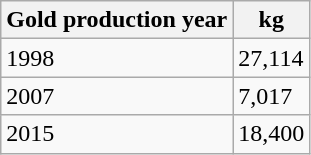<table class="wikitable">
<tr>
<th>Gold production year </th>
<th>kg</th>
</tr>
<tr>
<td>1998</td>
<td>27,114</td>
</tr>
<tr>
<td>2007</td>
<td>7,017</td>
</tr>
<tr>
<td>2015</td>
<td>18,400</td>
</tr>
</table>
